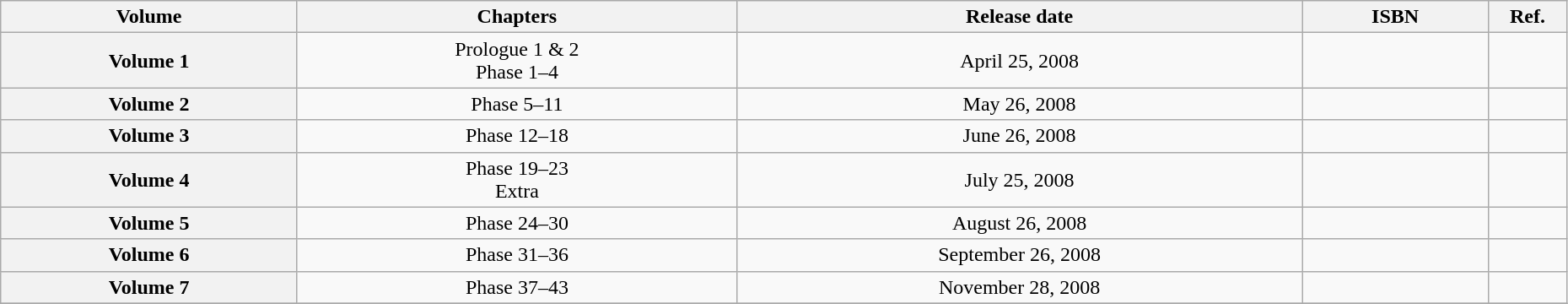<table class="wikitable" style="text-align: center; width: 98%;">
<tr>
<th scope="column">Volume</th>
<th scope="column">Chapters</th>
<th scope="column">Release date</th>
<th scope="column">ISBN</th>
<th scope="column" width="5%">Ref.</th>
</tr>
<tr>
<th scope="row">Volume 1</th>
<td>Prologue 1 & 2<br>Phase 1–4</td>
<td>April 25, 2008</td>
<td></td>
<td></td>
</tr>
<tr>
<th scope="row">Volume 2</th>
<td>Phase 5–11</td>
<td>May 26, 2008</td>
<td></td>
<td></td>
</tr>
<tr>
<th scope="row">Volume 3</th>
<td>Phase 12–18</td>
<td>June 26, 2008</td>
<td></td>
<td></td>
</tr>
<tr>
<th scope="row">Volume 4</th>
<td>Phase 19–23<br>Extra</td>
<td>July 25, 2008</td>
<td></td>
<td></td>
</tr>
<tr>
<th scope="row">Volume 5</th>
<td>Phase 24–30</td>
<td>August 26, 2008</td>
<td></td>
<td></td>
</tr>
<tr>
<th scope="row">Volume 6</th>
<td>Phase 31–36</td>
<td>September 26, 2008</td>
<td></td>
<td></td>
</tr>
<tr>
<th scope="row">Volume 7</th>
<td>Phase 37–43</td>
<td>November 28, 2008</td>
<td></td>
<td></td>
</tr>
<tr>
</tr>
</table>
